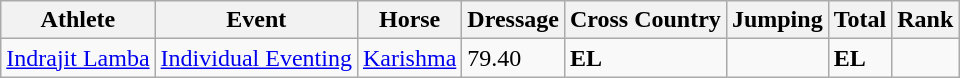<table class="wikitable">
<tr>
<th>Athlete</th>
<th>Event</th>
<th>Horse</th>
<th>Dressage</th>
<th>Cross Country</th>
<th>Jumping</th>
<th>Total</th>
<th>Rank</th>
</tr>
<tr>
<td><a href='#'>Indrajit Lamba</a></td>
<td><a href='#'>Individual Eventing</a></td>
<td><a href='#'>Karishma</a></td>
<td>79.40</td>
<td><strong>EL</strong></td>
<td></td>
<td><strong>EL</strong></td>
<td></td>
</tr>
</table>
